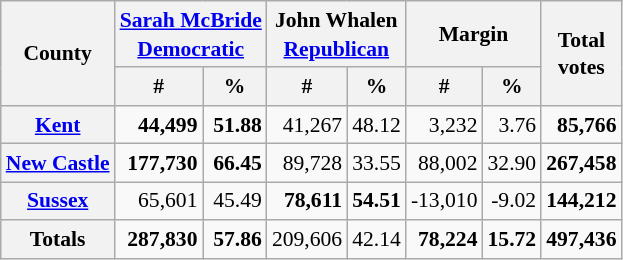<table class="wikitable sortable" style="text-align:right;font-size:90%;line-height:1.3">
<tr>
<th rowspan="2">County</th>
<th colspan="2"><a href='#'>Sarah McBride</a><br><a href='#'>Democratic</a></th>
<th colspan="2">John Whalen<br><a href='#'>Republican</a></th>
<th colspan="2">Margin</th>
<th rowspan="2">Total<br>votes</th>
</tr>
<tr>
<th data-sort-type="number">#</th>
<th data-sort-type="number">%</th>
<th data-sort-type="number">#</th>
<th data-sort-type="number">%</th>
<th data-sort-type="number">#</th>
<th data-sort-type="number">%</th>
</tr>
<tr>
<th><a href='#'>Kent</a></th>
<td><strong>44,499</strong></td>
<td><strong>51.88</strong></td>
<td>41,267</td>
<td>48.12</td>
<td>3,232</td>
<td>3.76</td>
<td><strong>85,766</strong></td>
</tr>
<tr>
<th><a href='#'>New Castle</a></th>
<td><strong>177,730</strong></td>
<td><strong>66.45</strong></td>
<td>89,728</td>
<td>33.55</td>
<td>88,002</td>
<td>32.90</td>
<td><strong>267,458</strong></td>
</tr>
<tr>
<th><a href='#'>Sussex</a></th>
<td>65,601</td>
<td>45.49</td>
<td><strong>78,611</strong></td>
<td><strong>54.51</strong></td>
<td>-13,010</td>
<td>-9.02</td>
<td><strong>144,212</strong></td>
</tr>
<tr class="sortbottom">
<th>Totals</th>
<td><strong>287,830</strong></td>
<td><strong>57.86</strong></td>
<td>209,606</td>
<td>42.14</td>
<td><strong>78,224</strong></td>
<td><strong>15.72</strong></td>
<td><strong>497,436</strong></td>
</tr>
</table>
